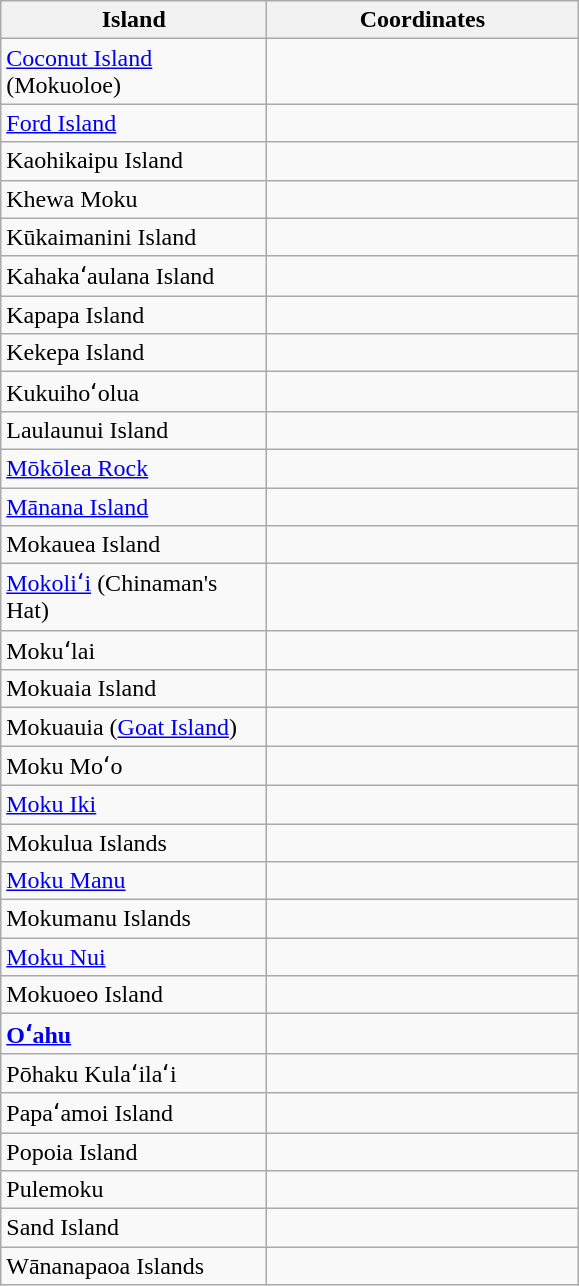<table class="wikitable sortable" style="text-align:center">
<tr>
<th width="170pt">Island</th>
<th width="200pt">Coordinates</th>
</tr>
<tr>
<td align="left"><a href='#'>Coconut Island</a> (Mokuoloe)</td>
<td></td>
</tr>
<tr>
<td align="left"><a href='#'>Ford Island</a></td>
<td></td>
</tr>
<tr>
<td align="left">Kaohikaipu Island</td>
<td></td>
</tr>
<tr>
<td align="left">Khewa Moku</td>
<td></td>
</tr>
<tr>
<td align="left">Kūkaimanini Island</td>
<td></td>
</tr>
<tr>
<td align="left">Kahakaʻaulana Island</td>
<td></td>
</tr>
<tr>
<td align="left">Kapapa Island</td>
<td></td>
</tr>
<tr>
<td align="left">Kekepa Island</td>
<td></td>
</tr>
<tr>
<td align="left">Kukuihoʻolua</td>
<td></td>
</tr>
<tr>
<td align="left">Laulaunui Island</td>
<td></td>
</tr>
<tr>
<td align="left"><a href='#'>Mōkōlea Rock</a></td>
<td></td>
</tr>
<tr>
<td align="left"><a href='#'>Mānana Island</a></td>
<td></td>
</tr>
<tr>
<td align="left">Mokauea Island</td>
<td></td>
</tr>
<tr>
<td align="left"><a href='#'>Mokoliʻi</a> (Chinaman's Hat)</td>
<td></td>
</tr>
<tr>
<td align="left">Mokuʻlai</td>
<td></td>
</tr>
<tr>
<td align="left">Mokuaia Island</td>
<td></td>
</tr>
<tr>
<td align="left">Mokuauia (<a href='#'>Goat Island</a>)</td>
<td></td>
</tr>
<tr>
<td align="left">Moku Moʻo</td>
<td></td>
</tr>
<tr>
<td align="left"><a href='#'>Moku Iki</a></td>
<td></td>
</tr>
<tr>
<td align="left">Mokulua Islands</td>
<td></td>
</tr>
<tr>
<td align="left"><a href='#'>Moku Manu</a></td>
<td></td>
</tr>
<tr>
<td align="left">Mokumanu Islands</td>
<td></td>
</tr>
<tr>
<td align="left"><a href='#'>Moku Nui</a></td>
<td></td>
</tr>
<tr>
<td align="left">Mokuoeo Island</td>
<td></td>
</tr>
<tr>
<td align="left"><strong><a href='#'>Oʻahu</a></strong></td>
<td><strong></strong></td>
</tr>
<tr>
<td align="left">Pōhaku Kulaʻilaʻi</td>
<td></td>
</tr>
<tr>
<td align="left">Papaʻamoi Island</td>
<td></td>
</tr>
<tr>
<td align="left">Popoia Island</td>
<td></td>
</tr>
<tr>
<td align="left">Pulemoku</td>
<td></td>
</tr>
<tr>
<td align="left">Sand Island</td>
<td></td>
</tr>
<tr>
<td align="left">Wānanapaoa Islands</td>
<td></td>
</tr>
</table>
